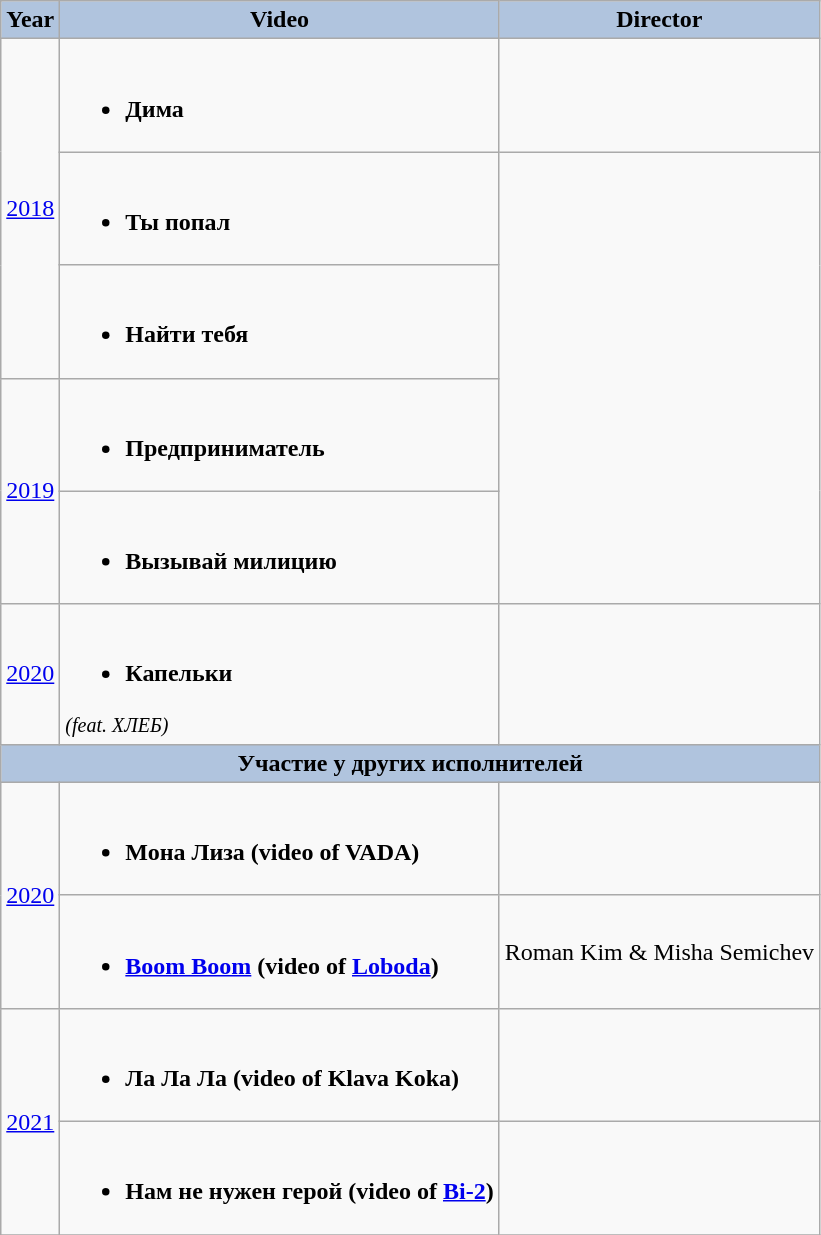<table class="wikitable" style="font-size: 100%;">
<tr>
<th style="background:#B0C4DE;">Year</th>
<th style="background:#B0C4DE;">Video</th>
<th style="background:#B0C4DE;">Director</th>
</tr>
<tr>
<td rowspan="3"><a href='#'>2018</a></td>
<td><br><ul><li><strong>Дима</strong></li></ul></td>
<td></td>
</tr>
<tr>
<td><br><ul><li><strong>Ты попал</strong></li></ul></td>
<td rowspan="4"></td>
</tr>
<tr>
<td><br><ul><li><strong>Найти тебя</strong></li></ul></td>
</tr>
<tr>
<td rowspan="2"><a href='#'>2019</a></td>
<td><br><ul><li><strong>Предприниматель</strong></li></ul></td>
</tr>
<tr>
<td><br><ul><li><strong>Вызывай милицию</strong></li></ul></td>
</tr>
<tr>
<td><a href='#'>2020</a></td>
<td><br><ul><li><strong>Капельки</strong></li></ul><small><span><em>(feat. </em></span></small><small><span><em>ХЛЕБ)</em></span></small></td>
<td></td>
</tr>
<tr>
<th colspan="3" style="background:#B0C4DE;">Участие у других исполнителей</th>
</tr>
<tr>
<td rowspan="2"><a href='#'>2020</a></td>
<td><br><ul><li><strong>Мона Лиза (video of VADA)</strong></li></ul></td>
<td></td>
</tr>
<tr>
<td><br><ul><li><strong><a href='#'>Boom Boom</a> (video of <a href='#'>Loboda</a>)</strong></li></ul></td>
<td>Roman Kim & Misha Semichev</td>
</tr>
<tr>
<td rowspan="2"><a href='#'>2021</a></td>
<td><br><ul><li><strong>Ла Ла Ла (video of Klava Koka)</strong></li></ul></td>
<td></td>
</tr>
<tr>
<td><br><ul><li><strong>Нам не нужен герой (video of <a href='#'>Bi-2</a>)</strong></li></ul></td>
<td></td>
</tr>
<tr>
</tr>
</table>
